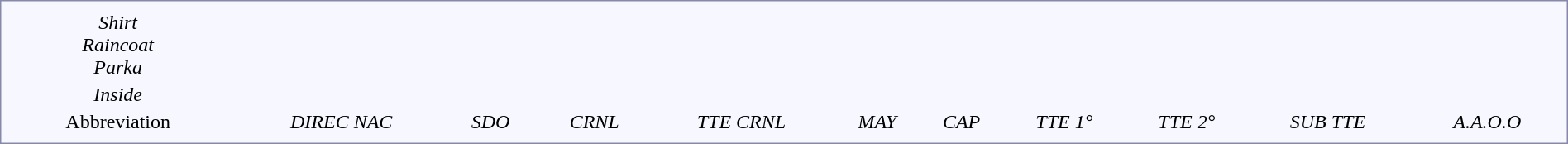<table style="border:1px solid #8888aa; background-color:#f7f8ff; padding:5px; font-size:100%; margin: 0px 12px 12px 0px;width:100%">
<tr align=center>
<td><em>Shirt<br>Raincoat<br>Parka</em></td>
<td colspan=2 rowspan=5></td>
<td colspan=2></td>
<td colspan=2></td>
<td colspan=4 rowspan=5></td>
<td colspan=2></td>
<td colspan=2></td>
<td colspan=2></td>
<td colspan=2></td>
<td colspan=1></td>
<td colspan=1></td>
<td colspan=2></td>
<td colspan=2 rowspan=3></td>
<td colspan=12></td>
</tr>
<tr align=center>
<td><em>Inside</em></td>
<td colspan=2></td>
<td colspan=2></td>
<td colspan=2></td>
<td colspan=2></td>
<td colspan=2></td>
<td colspan=2></td>
<td colspan=1></td>
<td colspan=1></td>
<td colspan=2></td>
<td colspan=12></td>
</tr>
<tr align="center">
<td>Abbreviation</td>
<td colspan=2><em>DIREC NAC</em></td>
<td colspan=2><em>SDO</em></td>
<td colspan=2><em>CRNL</em></td>
<td colspan=2><em>TTE CRNL</em></td>
<td colspan=2><em>MAY</em></td>
<td colspan=2><em>CAP</em></td>
<td colspan=1><em>TTE 1°</em></td>
<td colspan=1><em>TTE 2°</em></td>
<td colspan=2><em>SUB TTE</em></td>
<td colspan=12><em>A.A.O.O</em></td>
</tr>
</table>
